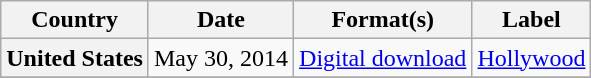<table class="wikitable plainrowheaders">
<tr>
<th scope="col">Country</th>
<th scope="col">Date</th>
<th scope="col">Format(s)</th>
<th scope="col">Label</th>
</tr>
<tr>
<th scope="row">United States</th>
<td>May 30, 2014</td>
<td><a href='#'>Digital download</a></td>
<td><a href='#'>Hollywood</a></td>
</tr>
<tr>
</tr>
</table>
